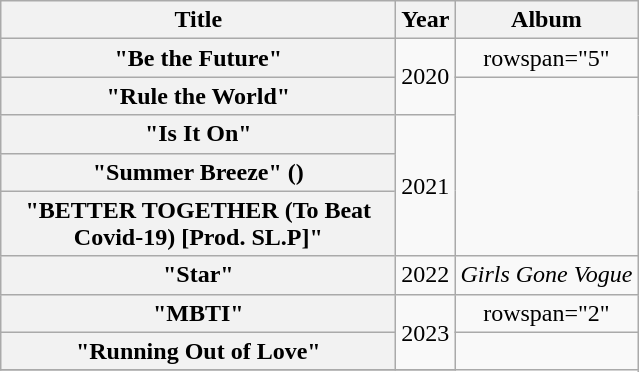<table class="wikitable plainrowheaders" style="text-align:center;">
<tr>
<th scope="col" style="width:16em;">Title</th>
<th scope="col">Year</th>
<th scope="col">Album</th>
</tr>
<tr>
<th scope="row">"Be the Future" <br></th>
<td rowspan="2">2020</td>
<td>rowspan="5" </td>
</tr>
<tr>
<th scope="row">"Rule the World"<br></th>
</tr>
<tr>
<th scope="row">"Is It On"<br></th>
<td rowspan="3">2021</td>
</tr>
<tr>
<th scope="row">"Summer Breeze" ()<br></th>
</tr>
<tr>
<th scope="row">"BETTER TOGETHER (To Beat Covid-19) [Prod. SL.P]"<br></th>
</tr>
<tr>
<th scope="row">"Star"<br></th>
<td rowspan="1">2022</td>
<td rowspan="1"><em> Girls Gone Vogue </em></td>
</tr>
<tr>
<th scope="row">"MBTI"<br></th>
<td rowspan="2">2023</td>
<td>rowspan="2" </td>
</tr>
<tr>
<th scope="row">"Running Out of Love"<br></th>
</tr>
<tr>
</tr>
</table>
